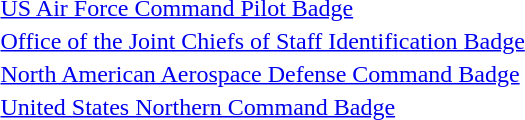<table>
<tr>
<td></td>
<td><a href='#'>US Air Force Command Pilot Badge</a></td>
</tr>
<tr>
<td></td>
<td><a href='#'>Office of the Joint Chiefs of Staff Identification Badge</a></td>
</tr>
<tr>
<td></td>
<td><a href='#'>North American Aerospace Defense Command Badge</a></td>
</tr>
<tr>
<td></td>
<td><a href='#'>United States Northern Command Badge</a></td>
</tr>
</table>
